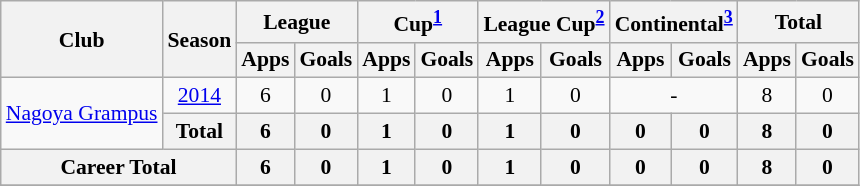<table class="wikitable" style="font-size:90%; text-align:center;">
<tr>
<th rowspan="2">Club</th>
<th rowspan="2">Season</th>
<th colspan="2">League</th>
<th colspan="2">Cup<sup><a href='#'>1</a></sup></th>
<th colspan="2">League Cup<sup><a href='#'>2</a></sup></th>
<th colspan="2">Continental<sup><a href='#'>3</a></sup></th>
<th colspan="2">Total</th>
</tr>
<tr>
<th>Apps</th>
<th>Goals</th>
<th>Apps</th>
<th>Goals</th>
<th>Apps</th>
<th>Goals</th>
<th>Apps</th>
<th>Goals</th>
<th>Apps</th>
<th>Goals</th>
</tr>
<tr>
<td rowspan="2"><a href='#'>Nagoya Grampus</a></td>
<td><a href='#'>2014</a></td>
<td>6</td>
<td>0</td>
<td>1</td>
<td>0</td>
<td>1</td>
<td>0</td>
<td colspan="2">-</td>
<td>8</td>
<td>0</td>
</tr>
<tr>
<th colspan="1">Total</th>
<th>6</th>
<th>0</th>
<th>1</th>
<th>0</th>
<th>1</th>
<th>0</th>
<th>0</th>
<th>0</th>
<th>8</th>
<th>0</th>
</tr>
<tr>
<th colspan="2">Career Total</th>
<th>6</th>
<th>0</th>
<th>1</th>
<th>0</th>
<th>1</th>
<th>0</th>
<th>0</th>
<th>0</th>
<th>8</th>
<th>0</th>
</tr>
<tr>
</tr>
</table>
